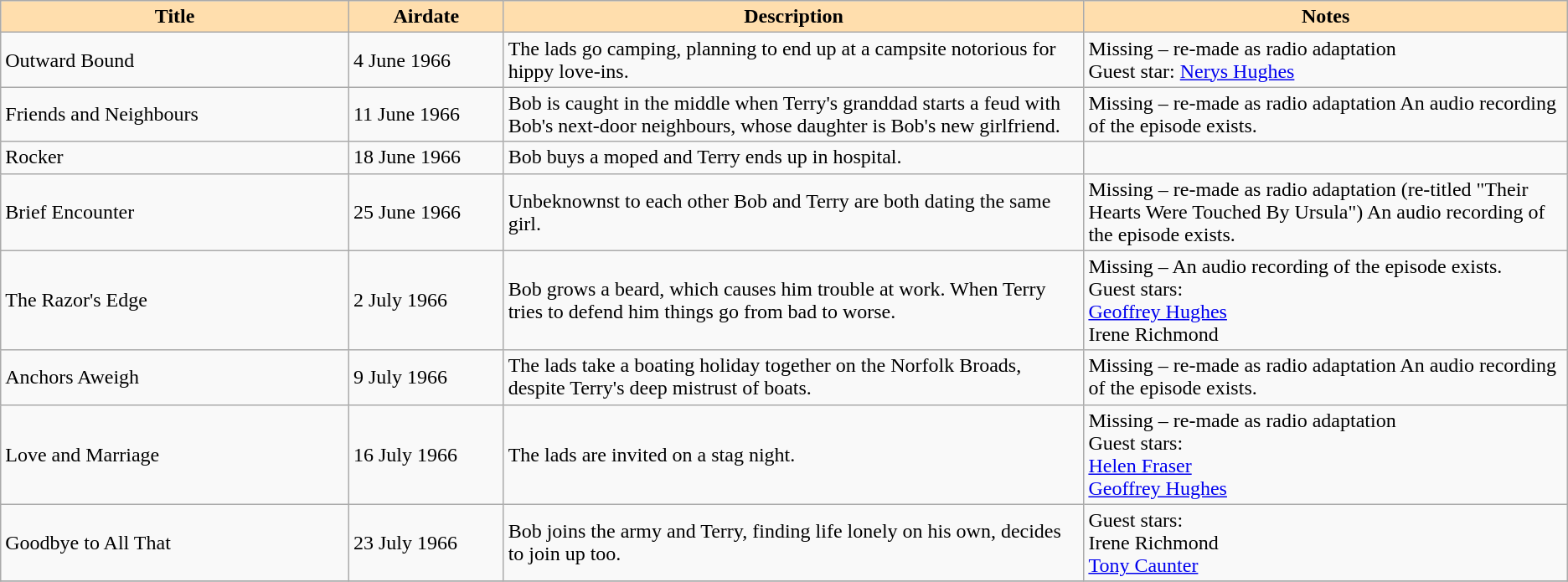<table class="wikitable" border=1>
<tr>
<th style="background:#ffdead" width=18%>Title</th>
<th style="background:#ffdead" width=8%>Airdate</th>
<th style="background:#ffdead" width=30%>Description</th>
<th style="background:#ffdead" width=25%>Notes</th>
</tr>
<tr>
<td>Outward Bound</td>
<td>4 June 1966</td>
<td>The lads go camping, planning to end up at a campsite notorious for hippy love-ins.</td>
<td>Missing – re-made as radio adaptation<br>Guest star: <a href='#'>Nerys Hughes</a></td>
</tr>
<tr>
<td>Friends and Neighbours</td>
<td>11 June 1966</td>
<td>Bob is caught in the middle when Terry's granddad starts a feud with Bob's next-door neighbours, whose daughter is Bob's new girlfriend.</td>
<td>Missing – re-made as radio adaptation An audio recording of the episode exists.</td>
</tr>
<tr>
<td>Rocker</td>
<td>18 June 1966</td>
<td>Bob buys a moped and Terry ends up in hospital.</td>
<td></td>
</tr>
<tr>
<td>Brief Encounter</td>
<td>25 June 1966</td>
<td>Unbeknownst to each other Bob and Terry are both dating the same girl.</td>
<td>Missing – re-made as radio adaptation (re-titled "Their Hearts Were Touched By Ursula") An audio recording of the episode exists.</td>
</tr>
<tr>
<td>The Razor's Edge</td>
<td>2 July 1966</td>
<td>Bob grows a beard, which causes him trouble at work. When Terry tries to defend him things go from bad to worse.</td>
<td>Missing – An audio recording of the episode exists.<br>Guest stars:<br><a href='#'>Geoffrey Hughes</a><br>Irene Richmond</td>
</tr>
<tr>
<td>Anchors Aweigh</td>
<td>9 July 1966</td>
<td>The lads take a boating holiday together on the Norfolk Broads, despite Terry's deep mistrust of boats.</td>
<td>Missing – re-made as radio adaptation An audio recording of the episode exists.</td>
</tr>
<tr>
<td>Love and Marriage</td>
<td>16 July 1966</td>
<td>The lads are invited on a stag night.</td>
<td>Missing – re-made as radio adaptation<br>Guest stars:<br><a href='#'>Helen Fraser</a><br><a href='#'>Geoffrey Hughes</a></td>
</tr>
<tr>
<td>Goodbye to All That</td>
<td>23 July 1966</td>
<td>Bob joins the army and Terry, finding life lonely on his own, decides to join up too.</td>
<td>Guest stars:<br>Irene Richmond<br><a href='#'>Tony Caunter</a></td>
</tr>
<tr>
</tr>
</table>
